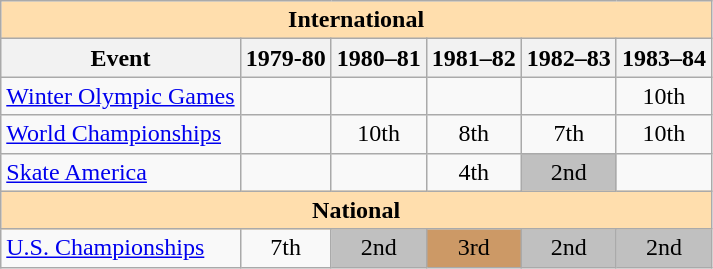<table class="wikitable" style="text-align:center">
<tr>
<th style="background-color: #ffdead; " colspan=6 align=center><strong>International</strong></th>
</tr>
<tr>
<th>Event</th>
<th>1979-80</th>
<th>1980–81</th>
<th>1981–82</th>
<th>1982–83</th>
<th>1983–84</th>
</tr>
<tr>
<td align=left><a href='#'>Winter Olympic Games</a></td>
<td></td>
<td></td>
<td></td>
<td></td>
<td>10th</td>
</tr>
<tr>
<td align=left><a href='#'>World Championships</a></td>
<td></td>
<td>10th</td>
<td>8th</td>
<td>7th</td>
<td>10th</td>
</tr>
<tr>
<td align=left><a href='#'>Skate America</a></td>
<td></td>
<td></td>
<td>4th</td>
<td bgcolor=silver>2nd</td>
<td></td>
</tr>
<tr>
<th style="background-color: #ffdead; " colspan=6 align=center><strong>National</strong></th>
</tr>
<tr>
<td align=left><a href='#'>U.S. Championships</a></td>
<td>7th</td>
<td bgcolor=silver>2nd</td>
<td bgcolor=cc9966>3rd</td>
<td bgcolor=silver>2nd</td>
<td bgcolor=silver>2nd</td>
</tr>
</table>
